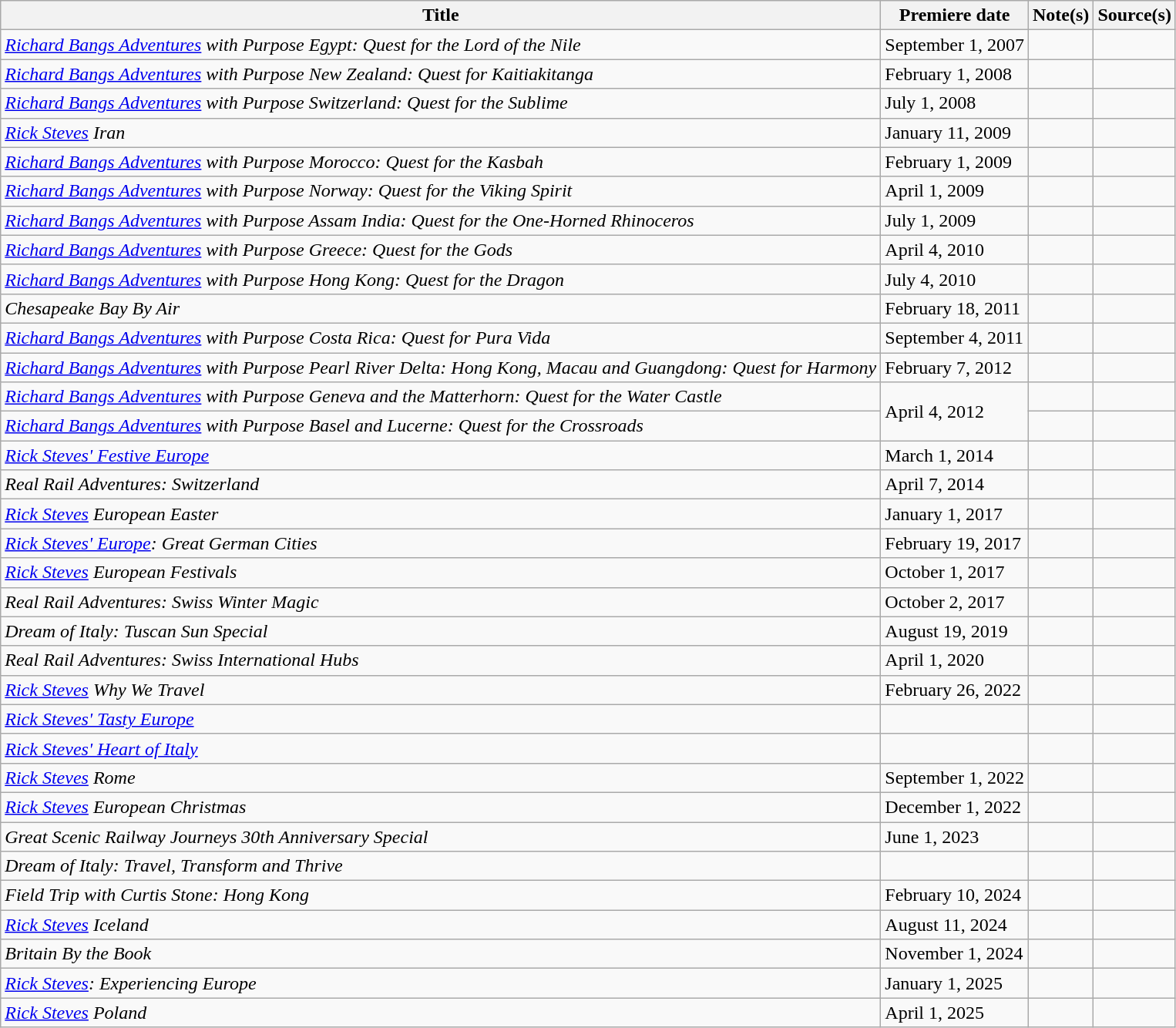<table class="wikitable sortable">
<tr>
<th>Title</th>
<th>Premiere date</th>
<th>Note(s)</th>
<th>Source(s)</th>
</tr>
<tr>
<td><em><a href='#'>Richard Bangs Adventures</a> with Purpose Egypt: Quest for the Lord of the Nile</em></td>
<td>September 1, 2007</td>
<td></td>
<td></td>
</tr>
<tr>
<td><em><a href='#'>Richard Bangs Adventures</a> with Purpose New Zealand: Quest for Kaitiakitanga</em></td>
<td>February 1, 2008</td>
<td></td>
<td></td>
</tr>
<tr>
<td><em><a href='#'>Richard Bangs Adventures</a> with Purpose Switzerland: Quest for the Sublime</em></td>
<td>July 1, 2008</td>
<td></td>
<td></td>
</tr>
<tr>
<td><em><a href='#'>Rick Steves</a> Iran</em></td>
<td>January 11, 2009</td>
<td></td>
<td></td>
</tr>
<tr>
<td><em><a href='#'>Richard Bangs Adventures</a> with Purpose Morocco: Quest for the Kasbah</em></td>
<td>February 1, 2009</td>
<td></td>
<td></td>
</tr>
<tr>
<td><em><a href='#'>Richard Bangs Adventures</a> with Purpose Norway: Quest for the Viking Spirit</em></td>
<td>April 1, 2009</td>
<td></td>
<td></td>
</tr>
<tr>
<td><em><a href='#'>Richard Bangs Adventures</a> with Purpose Assam India: Quest for the One-Horned Rhinoceros</em></td>
<td>July 1, 2009</td>
<td></td>
<td></td>
</tr>
<tr>
<td><em><a href='#'>Richard Bangs Adventures</a> with Purpose Greece: Quest for the Gods</em></td>
<td>April 4, 2010</td>
<td></td>
<td></td>
</tr>
<tr>
<td><em><a href='#'>Richard Bangs Adventures</a> with Purpose Hong Kong: Quest for the Dragon</em></td>
<td>July 4, 2010</td>
<td></td>
<td></td>
</tr>
<tr>
<td><em>Chesapeake Bay By Air</em></td>
<td>February 18, 2011</td>
<td></td>
<td></td>
</tr>
<tr>
<td><em><a href='#'>Richard Bangs Adventures</a> with Purpose Costa Rica: Quest for Pura Vida</em></td>
<td>September 4, 2011</td>
<td></td>
<td></td>
</tr>
<tr>
<td><em><a href='#'>Richard Bangs Adventures</a> with Purpose Pearl River Delta: Hong Kong, Macau and Guangdong: Quest for Harmony</em></td>
<td>February 7, 2012</td>
<td></td>
<td></td>
</tr>
<tr>
<td><em><a href='#'>Richard Bangs Adventures</a> with Purpose Geneva and the Matterhorn: Quest for the Water Castle</em></td>
<td rowspan="2">April 4, 2012</td>
<td></td>
<td></td>
</tr>
<tr>
<td><em><a href='#'>Richard Bangs Adventures</a> with Purpose Basel and Lucerne: Quest for the Crossroads</em></td>
<td></td>
<td></td>
</tr>
<tr>
<td><em><a href='#'>Rick Steves' Festive Europe</a></em></td>
<td>March 1, 2014</td>
<td></td>
<td></td>
</tr>
<tr>
<td><em>Real Rail Adventures: Switzerland</em></td>
<td>April 7, 2014</td>
<td></td>
<td></td>
</tr>
<tr>
<td><em><a href='#'>Rick Steves</a> European Easter</em></td>
<td>January 1, 2017</td>
<td></td>
<td></td>
</tr>
<tr>
<td><em><a href='#'>Rick Steves' Europe</a>: Great German Cities</em></td>
<td>February 19, 2017</td>
<td></td>
<td></td>
</tr>
<tr>
<td><em><a href='#'>Rick Steves</a> European Festivals</em></td>
<td>October 1, 2017</td>
<td></td>
<td></td>
</tr>
<tr>
<td><em>Real Rail Adventures: Swiss Winter Magic</em></td>
<td>October 2, 2017</td>
<td></td>
<td></td>
</tr>
<tr>
<td><em>Dream of Italy: Tuscan Sun Special</em></td>
<td>August 19, 2019</td>
<td></td>
<td></td>
</tr>
<tr>
<td><em>Real Rail Adventures: Swiss International Hubs</em></td>
<td>April 1, 2020</td>
<td></td>
<td></td>
</tr>
<tr>
<td><em><a href='#'>Rick Steves</a> Why We Travel</em></td>
<td>February 26, 2022</td>
<td></td>
<td></td>
</tr>
<tr>
<td><em><a href='#'>Rick Steves' Tasty Europe</a></em></td>
<td></td>
<td></td>
<td></td>
</tr>
<tr>
<td><em><a href='#'>Rick Steves' Heart of Italy</a></em></td>
<td></td>
<td></td>
<td></td>
</tr>
<tr>
<td><em><a href='#'>Rick Steves</a> Rome</em></td>
<td>September 1, 2022</td>
<td></td>
<td></td>
</tr>
<tr>
<td><em><a href='#'>Rick Steves</a> European Christmas</em></td>
<td>December 1, 2022</td>
<td></td>
<td></td>
</tr>
<tr>
<td><em>Great Scenic Railway Journeys 30th Anniversary Special</em></td>
<td>June 1, 2023</td>
<td></td>
<td></td>
</tr>
<tr>
<td><em>Dream of Italy: Travel, Transform and Thrive</em></td>
<td></td>
<td></td>
<td></td>
</tr>
<tr>
<td><em>Field Trip with Curtis Stone: Hong Kong</em></td>
<td>February 10, 2024</td>
<td></td>
<td></td>
</tr>
<tr>
<td><em><a href='#'>Rick Steves</a> Iceland</em></td>
<td>August 11, 2024</td>
<td></td>
<td></td>
</tr>
<tr>
<td><em>Britain By the Book</em></td>
<td>November 1, 2024</td>
<td></td>
<td></td>
</tr>
<tr>
<td><em><a href='#'>Rick Steves</a>: Experiencing Europe</em></td>
<td>January 1, 2025</td>
<td></td>
<td></td>
</tr>
<tr>
<td><em><a href='#'>Rick Steves</a> Poland</em></td>
<td>April 1, 2025</td>
<td></td>
<td></td>
</tr>
</table>
